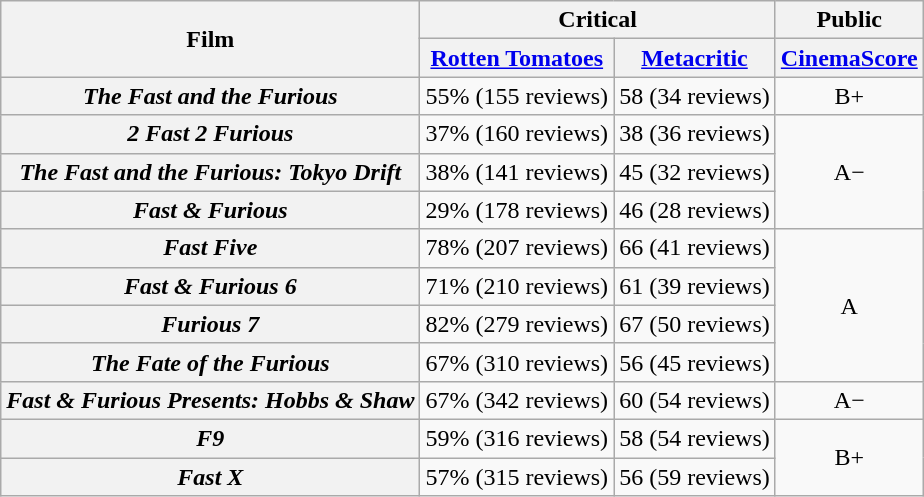<table class="wikitable sortable plainrowheaders" style="text-align:center;">
<tr>
<th scope="col" rowspan="2">Film</th>
<th scope="colgroup" colspan="2">Critical</th>
<th scope="col">Public</th>
</tr>
<tr>
<th scope="col"><a href='#'>Rotten Tomatoes</a></th>
<th scope="col"><a href='#'>Metacritic</a></th>
<th scope="col"><a href='#'>CinemaScore</a></th>
</tr>
<tr>
<th scope="row"><em>The Fast and the Furious</em></th>
<td>55% (155 reviews)</td>
<td>58 (34 reviews)</td>
<td>B+</td>
</tr>
<tr>
<th scope="row"><em>2 Fast 2 Furious</em></th>
<td>37% (160 reviews)</td>
<td>38 (36 reviews)</td>
<td rowspan="3">A−</td>
</tr>
<tr>
<th scope="row"><em>The Fast and the Furious: Tokyo Drift</em></th>
<td>38% (141 reviews)</td>
<td>45 (32 reviews)</td>
</tr>
<tr>
<th scope="row"><em>Fast & Furious</em></th>
<td>29% (178 reviews)</td>
<td>46 (28 reviews)</td>
</tr>
<tr>
<th scope="row"><em>Fast Five</em></th>
<td>78% (207 reviews)</td>
<td>66 (41 reviews)</td>
<td rowspan="4">A</td>
</tr>
<tr>
<th scope="row"><em>Fast & Furious 6</em></th>
<td>71% (210 reviews)</td>
<td>61 (39 reviews)</td>
</tr>
<tr>
<th scope="row"><em>Furious 7</em></th>
<td>82% (279 reviews)</td>
<td>67 (50 reviews)</td>
</tr>
<tr>
<th scope="row"><em>The Fate of the Furious</em></th>
<td>67% (310 reviews)</td>
<td>56 (45 reviews)</td>
</tr>
<tr>
<th scope="row"><em>Fast & Furious Presents: Hobbs & Shaw</em></th>
<td>67% (342 reviews)</td>
<td>60 (54 reviews)</td>
<td>A−</td>
</tr>
<tr>
<th scope="row"><em>F9</em></th>
<td>59% (316 reviews)</td>
<td>58 (54 reviews)</td>
<td rowspan="2">B+</td>
</tr>
<tr>
<th scope="row"><em>Fast X</em></th>
<td>57% (315 reviews)</td>
<td>56 (59 reviews)</td>
</tr>
</table>
